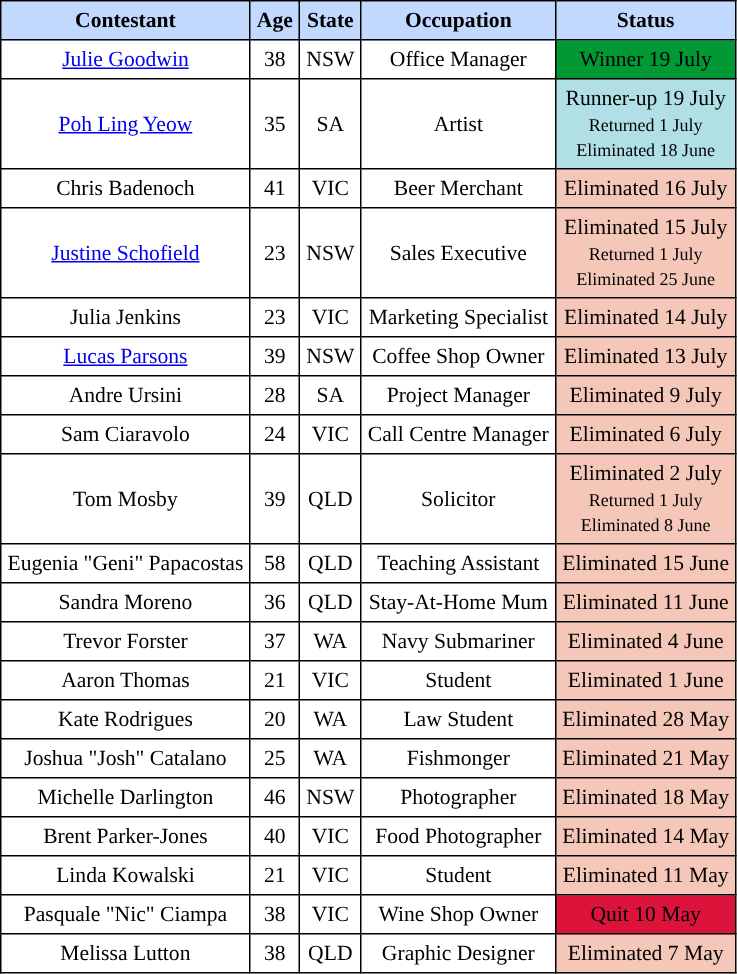<table class="sortable" border="1" cellpadding="4" cellspacing="0" style="text-align:center; font-size:90%; border-collapse:collapse;">
<tr style="background:#C1D8FF;">
<th>Contestant</th>
<th>Age</th>
<th>State</th>
<th>Occupation</th>
<th>Status</th>
</tr>
<tr>
<td><a href='#'>Julie Goodwin</a></td>
<td>38</td>
<td>NSW</td>
<td>Office Manager</td>
<td style="background:#093;"><span>Winner 19 July </span></td>
</tr>
<tr>
<td><a href='#'>Poh Ling Yeow</a></td>
<td>35</td>
<td>SA</td>
<td>Artist</td>
<td style="background:#B0E0E6; text-align:center;">Runner-up 19 July<br><small>Returned 1 July</small><br><small>Eliminated 18 June</small></td>
</tr>
<tr>
<td>Chris Badenoch</td>
<td>41</td>
<td>VIC</td>
<td>Beer Merchant</td>
<td style="background:#f4c7b8; text-align:center;">Eliminated 16 July</td>
</tr>
<tr>
<td><a href='#'>Justine Schofield</a></td>
<td>23</td>
<td>NSW</td>
<td>Sales Executive</td>
<td style="background:#f4c7b8; text-align:center;">Eliminated 15 July<br><small>Returned 1 July</small><br><small>Eliminated 25 June</small></td>
</tr>
<tr>
<td>Julia Jenkins</td>
<td>23</td>
<td>VIC</td>
<td>Marketing Specialist</td>
<td style="background:#f4c7b8; text-align:center;">Eliminated 14 July</td>
</tr>
<tr>
<td><a href='#'>Lucas Parsons</a></td>
<td>39</td>
<td>NSW</td>
<td>Coffee Shop Owner</td>
<td style="background:#f4c7b8; text-align:center;">Eliminated 13 July</td>
</tr>
<tr>
<td>Andre Ursini</td>
<td>28</td>
<td>SA</td>
<td>Project Manager</td>
<td style="background:#f4c7b8; text-align:center;">Eliminated 9 July</td>
</tr>
<tr>
<td>Sam Ciaravolo</td>
<td>24</td>
<td>VIC</td>
<td>Call Centre Manager</td>
<td style="background:#f4c7b8; text-align:center;">Eliminated 6 July</td>
</tr>
<tr>
<td>Tom Mosby</td>
<td>39</td>
<td>QLD</td>
<td>Solicitor</td>
<td style="background:#f4c7b8; text-align:center;">Eliminated 2 July<br><small>Returned 1 July</small><br><small>Eliminated 8 June</small></td>
</tr>
<tr>
<td>Eugenia "Geni" Papacostas</td>
<td>58</td>
<td>QLD</td>
<td>Teaching Assistant</td>
<td style="background:#f4c7b8; text-align:center;">Eliminated 15 June</td>
</tr>
<tr>
<td>Sandra Moreno</td>
<td>36</td>
<td>QLD</td>
<td>Stay-At-Home Mum</td>
<td style="background:#f4c7b8; text-align:center;">Eliminated 11 June</td>
</tr>
<tr>
<td>Trevor Forster</td>
<td>37</td>
<td>WA</td>
<td>Navy Submariner</td>
<td style="background:#f4c7b8; text-align:center;">Eliminated 4 June</td>
</tr>
<tr>
<td>Aaron Thomas</td>
<td>21</td>
<td>VIC</td>
<td>Student</td>
<td style="background:#f4c7b8; text-align:center;">Eliminated 1 June</td>
</tr>
<tr>
<td>Kate Rodrigues</td>
<td>20</td>
<td>WA</td>
<td>Law Student</td>
<td style="background:#f4c7b8;"><span>Eliminated 28 May</span></td>
</tr>
<tr>
<td>Joshua "Josh" Catalano</td>
<td>25</td>
<td>WA</td>
<td>Fishmonger</td>
<td style="background:#f4c7b8; text-align:center;">Eliminated 21 May</td>
</tr>
<tr>
<td>Michelle Darlington</td>
<td>46</td>
<td>NSW</td>
<td>Photographer</td>
<td style="background:#f4c7b8; text-align:center;">Eliminated 18 May</td>
</tr>
<tr>
<td>Brent Parker-Jones</td>
<td>40</td>
<td>VIC</td>
<td>Food Photographer</td>
<td style="background:#f4c7b8; text-align:center;">Eliminated 14 May</td>
</tr>
<tr>
<td>Linda Kowalski</td>
<td>21</td>
<td>VIC</td>
<td>Student</td>
<td style="background:#f4c7b8; text-align:center;">Eliminated 11 May</td>
</tr>
<tr>
<td>Pasquale "Nic" Ciampa</td>
<td>38</td>
<td>VIC</td>
<td>Wine Shop Owner</td>
<td style="background:crimson;"><span>Quit 10 May</span></td>
</tr>
<tr>
<td>Melissa Lutton</td>
<td>38</td>
<td>QLD</td>
<td>Graphic Designer</td>
<td style="background:#f4c7b8; text-align:center;">Eliminated 7 May</td>
</tr>
</table>
